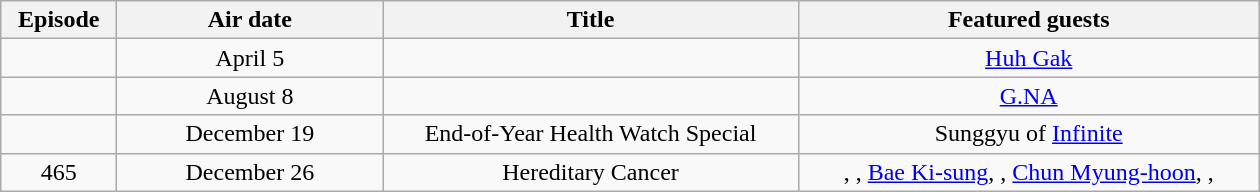<table class="wikitable" style="text-align:center;" width="840px">
<tr>
<th width="70">Episode</th>
<th width="170">Air date</th>
<th title="170">Title</th>
<th width="300">Featured guests</th>
</tr>
<tr>
<td></td>
<td>April 5</td>
<td></td>
<td><a href='#'>Huh Gak</a></td>
</tr>
<tr>
<td></td>
<td>August 8</td>
<td></td>
<td><a href='#'>G.NA</a></td>
</tr>
<tr>
<td></td>
<td>December 19</td>
<td>End-of-Year Health Watch Special</td>
<td>Sunggyu of <a href='#'>Infinite</a></td>
</tr>
<tr>
<td>465</td>
<td>December 26</td>
<td>Hereditary Cancer</td>
<td>, , <a href='#'>Bae Ki-sung</a>, , <a href='#'>Chun Myung-hoon</a>, , </td>
</tr>
</table>
